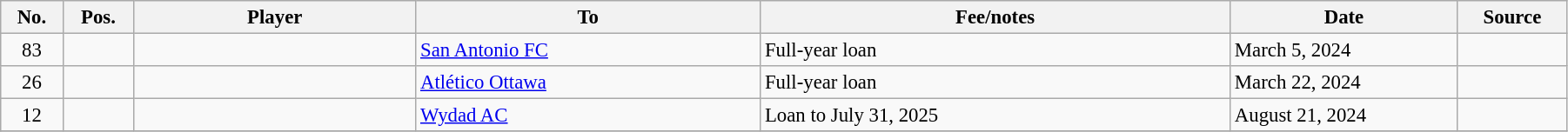<table class="wikitable sortable" style=" font-size:95%; width:95%; text-align:left;">
<tr>
<th>No.</th>
<th>Pos.</th>
<th scope="col" style="width: 18%;">Player</th>
<th scope="col" style="width: 22%;">To</th>
<th scope="col" style="width: 30%;">Fee/notes</th>
<th>Date</th>
<th>Source</th>
</tr>
<tr>
<td align=center>83</td>
<td align=center></td>
<td></td>
<td> <a href='#'>San Antonio FC</a></td>
<td>Full-year loan</td>
<td>March 5, 2024</td>
<td></td>
</tr>
<tr>
<td align=center>26</td>
<td align=center></td>
<td></td>
<td> <a href='#'>Atlético Ottawa</a></td>
<td>Full-year loan</td>
<td>March 22, 2024</td>
<td></td>
</tr>
<tr>
<td align=center>12</td>
<td align=center></td>
<td></td>
<td> <a href='#'>Wydad AC</a></td>
<td>Loan to July 31, 2025</td>
<td>August 21, 2024</td>
<td></td>
</tr>
<tr>
</tr>
</table>
